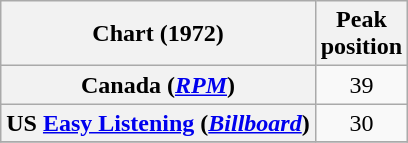<table class="wikitable sortable plainrowheaders" style="text-align:center">
<tr>
<th>Chart (1972)</th>
<th>Peak<br>position</th>
</tr>
<tr>
<th scope="row">Canada (<em><a href='#'>RPM</a></em>)</th>
<td>39</td>
</tr>
<tr>
<th scope="row">US <a href='#'>Easy Listening</a> (<em><a href='#'>Billboard</a></em>)</th>
<td>30</td>
</tr>
<tr>
</tr>
</table>
